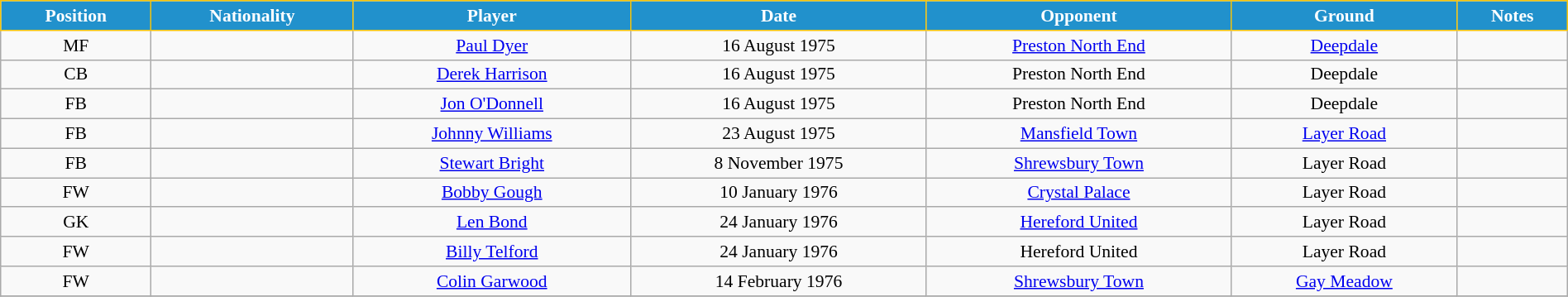<table class="wikitable" style="text-align:center; font-size:90%; width:100%;">
<tr>
<th style="background:#2191CC; color:white; border:1px solid #F7C408; text-align:center;">Position</th>
<th style="background:#2191CC; color:white; border:1px solid #F7C408; text-align:center;">Nationality</th>
<th style="background:#2191CC; color:white; border:1px solid #F7C408; text-align:center;">Player</th>
<th style="background:#2191CC; color:white; border:1px solid #F7C408; text-align:center;">Date</th>
<th style="background:#2191CC; color:white; border:1px solid #F7C408; text-align:center;">Opponent</th>
<th style="background:#2191CC; color:white; border:1px solid #F7C408; text-align:center;">Ground</th>
<th style="background:#2191CC; color:white; border:1px solid #F7C408; text-align:center;">Notes</th>
</tr>
<tr>
<td>MF</td>
<td></td>
<td><a href='#'>Paul Dyer</a></td>
<td>16 August 1975</td>
<td><a href='#'>Preston North End</a></td>
<td><a href='#'>Deepdale</a></td>
<td></td>
</tr>
<tr>
<td>CB</td>
<td></td>
<td><a href='#'>Derek Harrison</a></td>
<td>16 August 1975</td>
<td>Preston North End</td>
<td>Deepdale</td>
<td></td>
</tr>
<tr>
<td>FB</td>
<td></td>
<td><a href='#'>Jon O'Donnell</a></td>
<td>16 August 1975</td>
<td>Preston North End</td>
<td>Deepdale</td>
<td></td>
</tr>
<tr>
<td>FB</td>
<td></td>
<td><a href='#'>Johnny Williams</a></td>
<td>23 August 1975</td>
<td><a href='#'>Mansfield Town</a></td>
<td><a href='#'>Layer Road</a></td>
<td></td>
</tr>
<tr>
<td>FB</td>
<td></td>
<td><a href='#'>Stewart Bright</a></td>
<td>8 November 1975</td>
<td><a href='#'>Shrewsbury Town</a></td>
<td>Layer Road</td>
<td></td>
</tr>
<tr>
<td>FW</td>
<td></td>
<td><a href='#'>Bobby Gough</a></td>
<td>10 January 1976</td>
<td><a href='#'>Crystal Palace</a></td>
<td>Layer Road</td>
<td></td>
</tr>
<tr>
<td>GK</td>
<td></td>
<td><a href='#'>Len Bond</a></td>
<td>24 January 1976</td>
<td><a href='#'>Hereford United</a></td>
<td>Layer Road</td>
<td></td>
</tr>
<tr>
<td>FW</td>
<td></td>
<td><a href='#'>Billy Telford</a></td>
<td>24 January 1976</td>
<td>Hereford United</td>
<td>Layer Road</td>
<td></td>
</tr>
<tr>
<td>FW</td>
<td></td>
<td><a href='#'>Colin Garwood</a></td>
<td>14 February 1976</td>
<td><a href='#'>Shrewsbury Town</a></td>
<td><a href='#'>Gay Meadow</a></td>
<td></td>
</tr>
<tr>
</tr>
</table>
